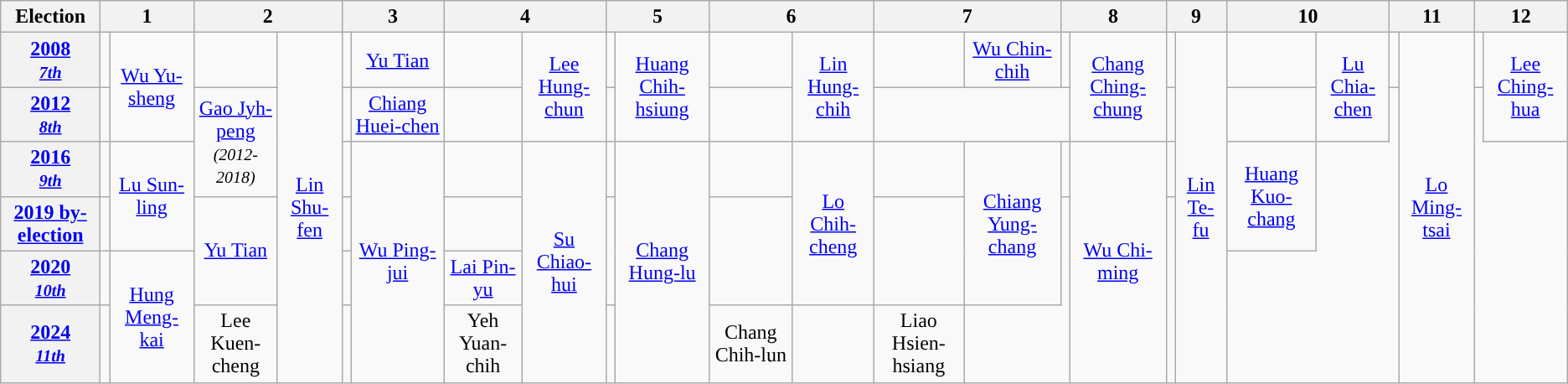<table class="wikitable" style="text-align:center">
<tr>
<th>Election</th>
<th colspan="2" width="50px">1</th>
<th colspan="2" width="50px">2</th>
<th colspan="2" width="50px">3</th>
<th colspan="2" width="50px">4</th>
<th colspan="2" width="50px">5</th>
<th colspan="2" width="50px">6</th>
<th colspan="2" width="50px">7</th>
<th colspan="2" width="50px">8</th>
<th colspan="2" width="50px">9</th>
<th colspan="2" width="50px">10</th>
<th colspan="2" width="50px">11</th>
<th colspan="2" width="50px">12</th>
</tr>
<tr>
<th><a href='#'>2008</a><br><small><em><a href='#'>7th</a></em></small><br></th>
<td></td>
<td rowspan=2><a href='#'>Wu Yu-sheng</a></td>
<td></td>
<td rowspan=6><a href='#'>Lin Shu-fen</a></td>
<td></td>
<td><a href='#'>Yu Tian</a></td>
<td></td>
<td rowspan=2><a href='#'>Lee Hung-chun</a></td>
<td></td>
<td rowspan=2><a href='#'>Huang Chih-hsiung</a></td>
<td></td>
<td rowspan=2><a href='#'>Lin Hung-chih</a></td>
<td></td>
<td><a href='#'>Wu Chin-chih</a></td>
<td></td>
<td rowspan=2><a href='#'>Chang Ching-chung</a></td>
<td></td>
<td rowspan=6><a href='#'>Lin Te-fu</a></td>
<td></td>
<td rowspan=2><a href='#'>Lu Chia-chen</a></td>
<td></td>
<td rowspan=6><a href='#'>Lo Ming-tsai</a></td>
<td></td>
<td rowspan=2><a href='#'>Lee Ching-hua</a></td>
</tr>
<tr>
<th><a href='#'>2012</a><br><small><em><a href='#'>8th</a></em></small><br></th>
<td></td>
<td rowspan=2><a href='#'>Gao Jyh-peng</a><br><small><em>(2012-2018)</em></small><br></td>
<td></td>
<td><a href='#'>Chiang Huei-chen</a></td>
</tr>
<tr>
<th><a href='#'>2016</a><br><small><em><a href='#'>9th</a></em></small><br></th>
<td></td>
<td rowspan=2><a href='#'>Lu Sun-ling</a></td>
<td></td>
<td rowspan=4><a href='#'>Wu Ping-jui</a></td>
<td></td>
<td rowspan=4><a href='#'>Su Chiao-hui</a></td>
<td></td>
<td rowspan=4><a href='#'>Chang Hung-lu</a></td>
<td></td>
<td rowspan=3><a href='#'>Lo Chih-cheng</a></td>
<td></td>
<td rowspan=3><a href='#'>Chiang Yung-chang</a></td>
<td></td>
<td rowspan=4><a href='#'>Wu Chi-ming</a></td>
<td></td>
<td rowspan=2><a href='#'>Huang Kuo-chang</a></td>
</tr>
<tr>
<th><a href='#'>2019 by-election</a></th>
<td></td>
<td rowspan=2><a href='#'>Yu Tian</a></td>
</tr>
<tr>
<th><a href='#'>2020</a><br><small><em><a href='#'>10th</a></em></small><br></th>
<td></td>
<td rowspan=2><a href='#'>Hung Meng-kai</a></td>
<td></td>
<td><a href='#'>Lai Pin-yu</a></td>
</tr>
<tr>
<th><a href='#'>2024</a><br><small><em><a href='#'>11th</a></em></small><br></th>
<td></td>
<td>Lee Kuen-cheng</td>
<td></td>
<td>Yeh Yuan-chih</td>
<td></td>
<td>Chang Chih-lun</td>
<td></td>
<td>Liao Hsien-hsiang</td>
</tr>
</table>
